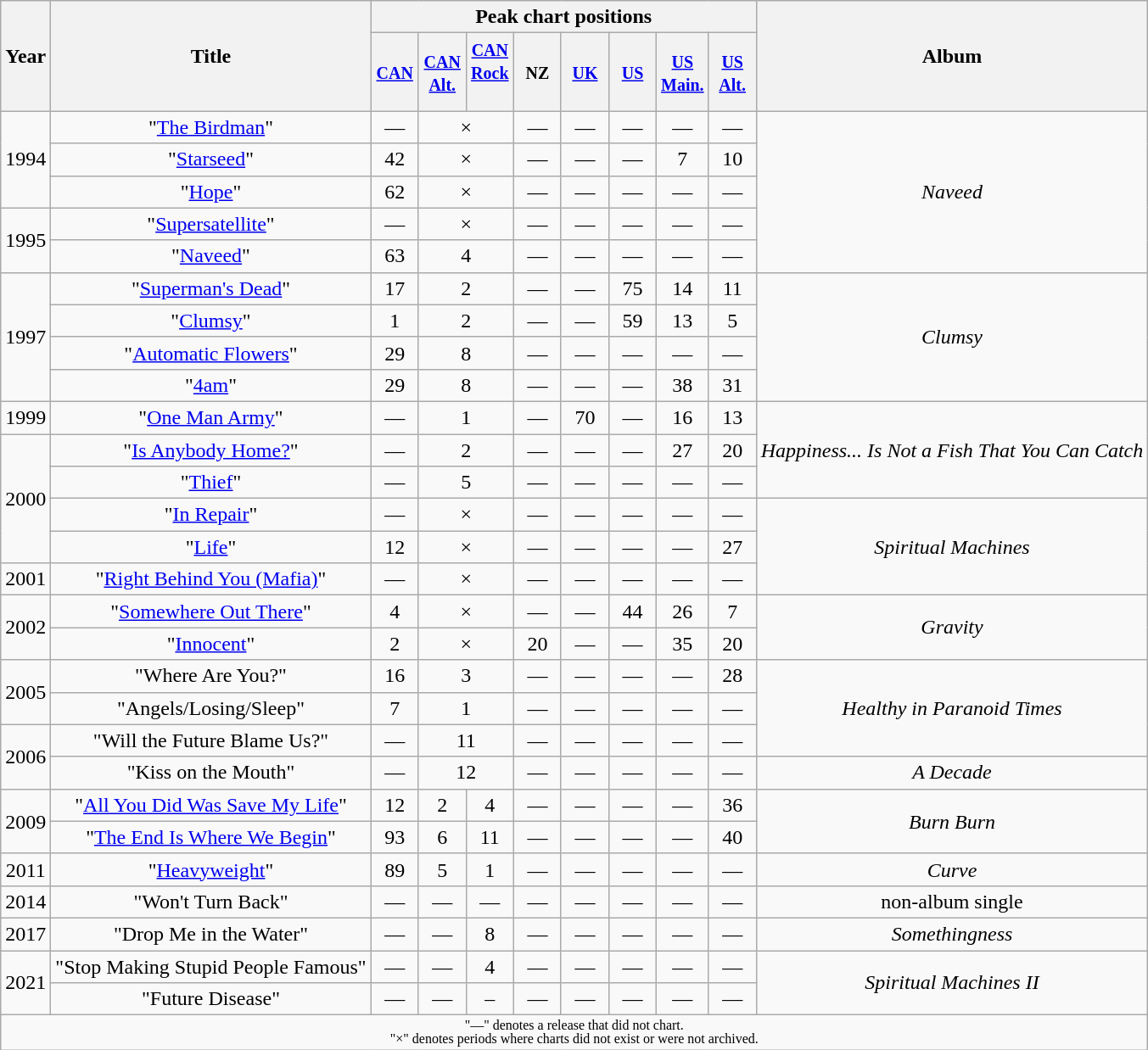<table class="wikitable" style="text-align:center;">
<tr>
<th rowspan=2>Year</th>
<th rowspan=2>Title</th>
<th colspan=8>Peak chart positions</th>
<th rowspan=2>Album</th>
</tr>
<tr>
<th width="30"><small><a href='#'>CAN</a></small><br></th>
<th width="30"><small><a href='#'>CAN<br>Alt.</a></small><br></th>
<th width="30"><small><a href='#'>CAN<br>Rock</a></small><br><br></th>
<th width="30"><small>NZ</small><br></th>
<th width="30"><small><a href='#'>UK</a></small><br></th>
<th width="30"><small><a href='#'>US</a></small><br></th>
<th width="30"><small><a href='#'>US<br>Main.</a></small><br></th>
<th width="30"><small><a href='#'>US<br>Alt.</a></small><br></th>
</tr>
<tr>
<td rowspan="3">1994</td>
<td>"<a href='#'>The Birdman</a>"</td>
<td>—</td>
<td colspan="2">×</td>
<td>—</td>
<td>—</td>
<td>—</td>
<td>—</td>
<td>—</td>
<td rowspan="5"><em>Naveed</em></td>
</tr>
<tr>
<td>"<a href='#'>Starseed</a>"</td>
<td>42</td>
<td colspan="2">×</td>
<td>—</td>
<td>—</td>
<td>—</td>
<td>7</td>
<td>10</td>
</tr>
<tr>
<td>"<a href='#'>Hope</a>"</td>
<td>62</td>
<td colspan="2">×</td>
<td>—</td>
<td>—</td>
<td>—</td>
<td>—</td>
<td>—</td>
</tr>
<tr>
<td rowspan="2">1995</td>
<td>"<a href='#'>Supersatellite</a>"</td>
<td>—</td>
<td colspan="2">×</td>
<td>—</td>
<td>—</td>
<td>—</td>
<td>—</td>
<td>—</td>
</tr>
<tr>
<td>"<a href='#'>Naveed</a>"</td>
<td>63</td>
<td colspan="2">4</td>
<td>—</td>
<td>—</td>
<td>—</td>
<td>—</td>
<td>—</td>
</tr>
<tr>
<td rowspan="4">1997</td>
<td>"<a href='#'>Superman's Dead</a>"</td>
<td>17</td>
<td colspan="2">2</td>
<td>—</td>
<td>—</td>
<td>75</td>
<td>14</td>
<td>11</td>
<td rowspan="4"><em>Clumsy</em></td>
</tr>
<tr>
<td>"<a href='#'>Clumsy</a>"</td>
<td>1</td>
<td colspan="2">2</td>
<td>—</td>
<td>—</td>
<td>59</td>
<td>13</td>
<td>5</td>
</tr>
<tr>
<td>"<a href='#'>Automatic Flowers</a>"</td>
<td>29</td>
<td colspan="2">8</td>
<td>—</td>
<td>—</td>
<td>—</td>
<td>—</td>
<td>—</td>
</tr>
<tr>
<td>"<a href='#'>4am</a>"</td>
<td>29</td>
<td colspan="2">8</td>
<td>—</td>
<td>—</td>
<td>—</td>
<td>38</td>
<td>31</td>
</tr>
<tr>
<td rowspan="1">1999</td>
<td>"<a href='#'>One Man Army</a>"</td>
<td>—</td>
<td colspan="2">1</td>
<td>—</td>
<td>70</td>
<td>—</td>
<td>16</td>
<td>13</td>
<td rowspan="3"><em>Happiness... Is Not a Fish That You Can Catch</em></td>
</tr>
<tr>
<td rowspan="4">2000</td>
<td>"<a href='#'>Is Anybody Home?</a>"</td>
<td>—</td>
<td colspan="2">2</td>
<td>—</td>
<td>—</td>
<td>—</td>
<td>27</td>
<td>20</td>
</tr>
<tr>
<td>"<a href='#'>Thief</a>"</td>
<td>—</td>
<td colspan="2">5</td>
<td>—</td>
<td>—</td>
<td>—</td>
<td>—</td>
<td>—</td>
</tr>
<tr>
<td>"<a href='#'>In Repair</a>"</td>
<td>—</td>
<td colspan="2">×</td>
<td>—</td>
<td>—</td>
<td>—</td>
<td>—</td>
<td>—</td>
<td rowspan="3"><em>Spiritual Machines</em></td>
</tr>
<tr>
<td>"<a href='#'>Life</a>"</td>
<td>12</td>
<td colspan="2">×</td>
<td>—</td>
<td>—</td>
<td>—</td>
<td>—</td>
<td>27</td>
</tr>
<tr>
<td>2001</td>
<td>"<a href='#'>Right Behind You (Mafia)</a>"</td>
<td>—</td>
<td colspan="2">×</td>
<td>—</td>
<td>—</td>
<td>—</td>
<td>—</td>
<td>—</td>
</tr>
<tr>
<td rowspan="2">2002</td>
<td>"<a href='#'>Somewhere Out There</a>"</td>
<td>4</td>
<td colspan="2">×</td>
<td>—</td>
<td>—</td>
<td>44</td>
<td>26</td>
<td>7</td>
<td rowspan="2"><em>Gravity</em></td>
</tr>
<tr>
<td>"<a href='#'>Innocent</a>"</td>
<td>2</td>
<td colspan="2">×</td>
<td>20</td>
<td>—</td>
<td>—</td>
<td>35</td>
<td>20</td>
</tr>
<tr>
<td rowspan="2">2005</td>
<td>"Where Are You?"</td>
<td>16</td>
<td colspan="2">3</td>
<td>—</td>
<td>—</td>
<td>—</td>
<td>—</td>
<td>28</td>
<td rowspan="3"><em>Healthy in Paranoid Times</em></td>
</tr>
<tr>
<td>"Angels/Losing/Sleep"</td>
<td>7</td>
<td colspan="2">1</td>
<td>—</td>
<td>—</td>
<td>—</td>
<td>—</td>
<td>—</td>
</tr>
<tr>
<td rowspan="2">2006</td>
<td>"Will the Future Blame Us?"</td>
<td>—</td>
<td colspan="2">11</td>
<td>—</td>
<td>—</td>
<td>—</td>
<td>—</td>
<td>—</td>
</tr>
<tr>
<td>"Kiss on the Mouth"</td>
<td>—</td>
<td colspan="2">12</td>
<td>—</td>
<td>—</td>
<td>—</td>
<td>—</td>
<td>—</td>
<td><em>A Decade</em></td>
</tr>
<tr>
<td rowspan="2">2009</td>
<td>"<a href='#'>All You Did Was Save My Life</a>"</td>
<td>12</td>
<td>2</td>
<td>4</td>
<td>—</td>
<td>—</td>
<td>—</td>
<td>—</td>
<td>36</td>
<td rowspan="2"><em>Burn Burn</em></td>
</tr>
<tr>
<td>"<a href='#'>The End Is Where We Begin</a>"</td>
<td>93</td>
<td>6</td>
<td>11</td>
<td>—</td>
<td>—</td>
<td>—</td>
<td>—</td>
<td>40</td>
</tr>
<tr>
<td>2011</td>
<td>"<a href='#'>Heavyweight</a>"</td>
<td>89</td>
<td>5</td>
<td>1</td>
<td>—</td>
<td>—</td>
<td>—</td>
<td>—</td>
<td>—</td>
<td rowspan="1"><em>Curve</em></td>
</tr>
<tr>
<td>2014</td>
<td>"Won't Turn Back"</td>
<td>—</td>
<td>—</td>
<td>—</td>
<td>—</td>
<td>—</td>
<td>—</td>
<td>—</td>
<td>—</td>
<td rowspan="1">non-album single</td>
</tr>
<tr>
<td>2017</td>
<td>"Drop Me in the Water"</td>
<td>—</td>
<td>—</td>
<td>8</td>
<td>—</td>
<td>—</td>
<td>—</td>
<td>—</td>
<td>—</td>
<td rowspan="1"><em>Somethingness</em></td>
</tr>
<tr>
<td rowspan="2">2021</td>
<td>"Stop Making Stupid People Famous"<br></td>
<td>—</td>
<td>—</td>
<td>4</td>
<td>—</td>
<td>—</td>
<td>—</td>
<td>—</td>
<td>—</td>
<td rowspan="2"><em>Spiritual Machines II</em></td>
</tr>
<tr>
<td>"Future Disease"</td>
<td>—</td>
<td>—</td>
<td>–</td>
<td>—</td>
<td>—</td>
<td>—</td>
<td>—</td>
<td>—</td>
</tr>
<tr>
<td align="center" colspan="12" style="font-size: 8pt">"—" denotes a release that did not chart.<br>"×" denotes periods where charts did not exist or were not archived.</td>
</tr>
</table>
